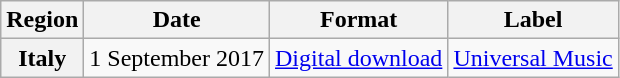<table class="wikitable sortable plainrowheaders" style="text-align:center">
<tr>
<th>Region</th>
<th>Date</th>
<th>Format</th>
<th>Label</th>
</tr>
<tr>
<th scope="row">Italy</th>
<td>1 September 2017</td>
<td><a href='#'>Digital download</a></td>
<td><a href='#'>Universal Music</a></td>
</tr>
</table>
